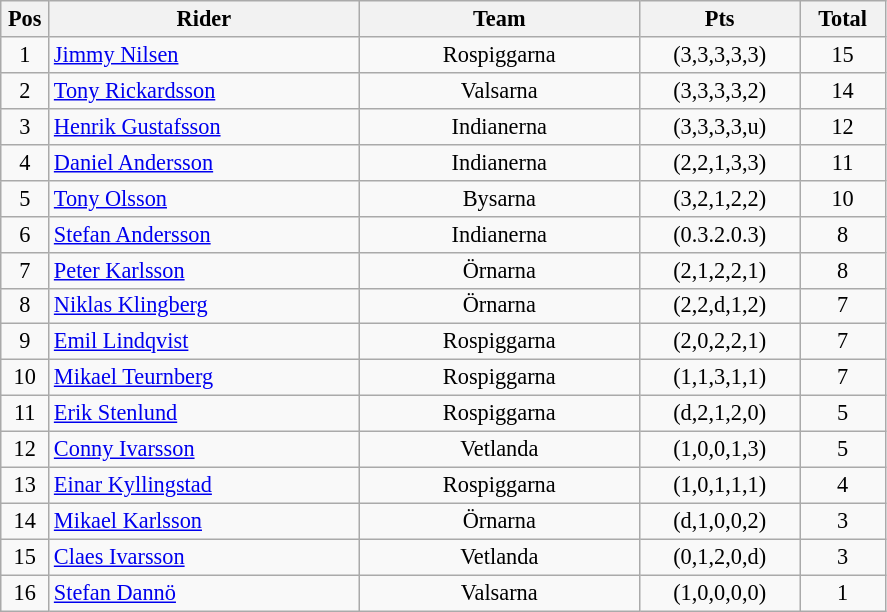<table class=wikitable style="font-size:93%;">
<tr>
<th width=25px>Pos</th>
<th width=200px>Rider</th>
<th width=180px>Team</th>
<th width=100px>Pts</th>
<th width=50px>Total</th>
</tr>
<tr align=center>
<td>1</td>
<td align=left><a href='#'>Jimmy Nilsen</a></td>
<td>Rospiggarna</td>
<td>(3,3,3,3,3)</td>
<td>15</td>
</tr>
<tr align=center>
<td>2</td>
<td align=left><a href='#'>Tony Rickardsson</a></td>
<td>Valsarna</td>
<td>(3,3,3,3,2)</td>
<td>14</td>
</tr>
<tr align=center>
<td>3</td>
<td align=left><a href='#'>Henrik Gustafsson</a></td>
<td>Indianerna</td>
<td>(3,3,3,3,u)</td>
<td>12</td>
</tr>
<tr align=center>
<td>4</td>
<td align=left><a href='#'>Daniel Andersson</a></td>
<td>Indianerna</td>
<td>(2,2,1,3,3)</td>
<td>11</td>
</tr>
<tr align=center>
<td>5</td>
<td align=left><a href='#'>Tony Olsson</a></td>
<td>Bysarna</td>
<td>(3,2,1,2,2)</td>
<td>10</td>
</tr>
<tr align=center>
<td>6</td>
<td align=left><a href='#'>Stefan Andersson</a></td>
<td>Indianerna</td>
<td>(0.3.2.0.3)</td>
<td>8</td>
</tr>
<tr align=center>
<td>7</td>
<td align=left><a href='#'>Peter Karlsson</a></td>
<td>Örnarna</td>
<td>(2,1,2,2,1)</td>
<td>8</td>
</tr>
<tr align=center>
<td>8</td>
<td align=left><a href='#'>Niklas Klingberg</a></td>
<td>Örnarna</td>
<td>(2,2,d,1,2)</td>
<td>7</td>
</tr>
<tr align=center>
<td>9</td>
<td align=left><a href='#'>Emil Lindqvist</a></td>
<td>Rospiggarna</td>
<td>(2,0,2,2,1)</td>
<td>7</td>
</tr>
<tr align=center>
<td>10</td>
<td align=left><a href='#'>Mikael Teurnberg</a></td>
<td>Rospiggarna</td>
<td>(1,1,3,1,1)</td>
<td>7</td>
</tr>
<tr align=center>
<td>11</td>
<td align=left><a href='#'>Erik Stenlund</a></td>
<td>Rospiggarna</td>
<td>(d,2,1,2,0)</td>
<td>5</td>
</tr>
<tr align=center>
<td>12</td>
<td align=left><a href='#'>Conny Ivarsson</a></td>
<td>Vetlanda</td>
<td>(1,0,0,1,3)</td>
<td>5</td>
</tr>
<tr align=center>
<td>13</td>
<td align=left><a href='#'>Einar Kyllingstad</a></td>
<td>Rospiggarna</td>
<td>(1,0,1,1,1)</td>
<td>4</td>
</tr>
<tr align=center>
<td>14</td>
<td align=left><a href='#'>Mikael Karlsson</a></td>
<td>Örnarna</td>
<td>(d,1,0,0,2)</td>
<td>3</td>
</tr>
<tr align=center>
<td>15</td>
<td align=left><a href='#'>Claes Ivarsson</a></td>
<td>Vetlanda</td>
<td>(0,1,2,0,d)</td>
<td>3</td>
</tr>
<tr align=center>
<td>16</td>
<td align=left><a href='#'>Stefan Dannö</a></td>
<td>Valsarna</td>
<td>(1,0,0,0,0)</td>
<td>1</td>
</tr>
</table>
